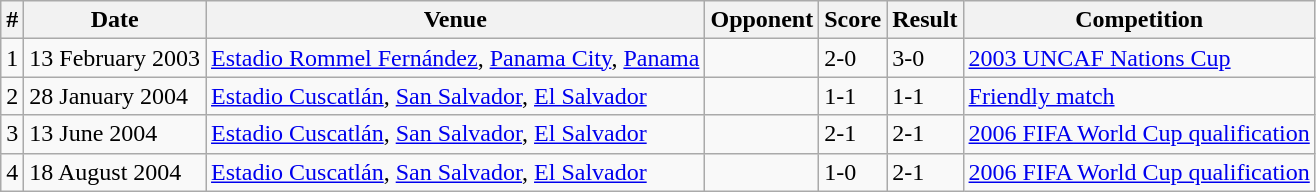<table class="wikitable">
<tr>
<th>#</th>
<th>Date</th>
<th>Venue</th>
<th>Opponent</th>
<th>Score</th>
<th>Result</th>
<th>Competition</th>
</tr>
<tr>
<td>1</td>
<td>13 February 2003</td>
<td><a href='#'>Estadio Rommel Fernández</a>, <a href='#'>Panama City</a>, <a href='#'>Panama</a></td>
<td></td>
<td>2-0</td>
<td>3-0</td>
<td><a href='#'>2003 UNCAF Nations Cup</a></td>
</tr>
<tr>
<td>2</td>
<td>28 January 2004</td>
<td><a href='#'>Estadio Cuscatlán</a>, <a href='#'>San Salvador</a>, <a href='#'>El Salvador</a></td>
<td></td>
<td>1-1</td>
<td>1-1</td>
<td><a href='#'>Friendly match</a></td>
</tr>
<tr>
<td>3</td>
<td>13 June 2004</td>
<td><a href='#'>Estadio Cuscatlán</a>, <a href='#'>San Salvador</a>, <a href='#'>El Salvador</a></td>
<td></td>
<td>2-1</td>
<td>2-1</td>
<td><a href='#'>2006 FIFA World Cup qualification</a></td>
</tr>
<tr>
<td>4</td>
<td>18 August 2004</td>
<td><a href='#'>Estadio Cuscatlán</a>, <a href='#'>San Salvador</a>, <a href='#'>El Salvador</a></td>
<td></td>
<td>1-0</td>
<td>2-1</td>
<td><a href='#'>2006 FIFA World Cup qualification</a></td>
</tr>
</table>
